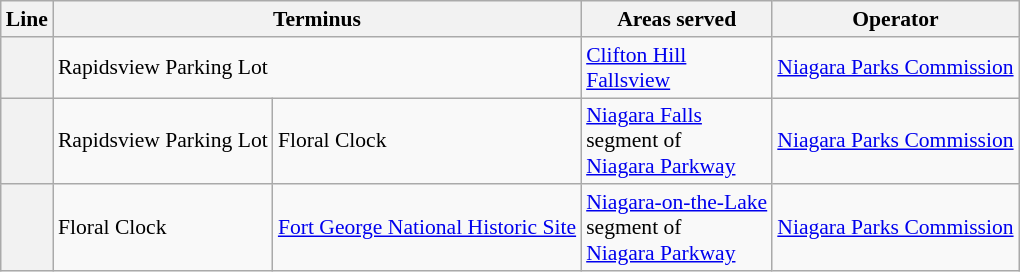<table class="wikitable" style="font-size:90%;">
<tr>
<th>Line</th>
<th colspan=2>Terminus</th>
<th>Areas served</th>
<th>Operator</th>
</tr>
<tr>
<th style=rowspan=1><strong></strong></th>
<td colspan="2">Rapidsview Parking Lot<br></td>
<td><a href='#'>Clifton Hill</a><br><a href='#'>Fallsview</a></td>
<td><a href='#'>Niagara Parks Commission</a></td>
</tr>
<tr>
<th style=rowspan=1><strong></strong></th>
<td>Rapidsview Parking Lot</td>
<td>Floral Clock</td>
<td><a href='#'>Niagara Falls</a><br>segment of<br><a href='#'>Niagara Parkway</a></td>
<td><a href='#'>Niagara Parks Commission</a></td>
</tr>
<tr>
<th style=rowspan=1><strong></strong></th>
<td>Floral Clock</td>
<td><a href='#'>Fort George National Historic Site</a></td>
<td><a href='#'>Niagara-on-the-Lake</a><br>segment of<br><a href='#'>Niagara Parkway</a></td>
<td><a href='#'>Niagara Parks Commission</a></td>
</tr>
</table>
